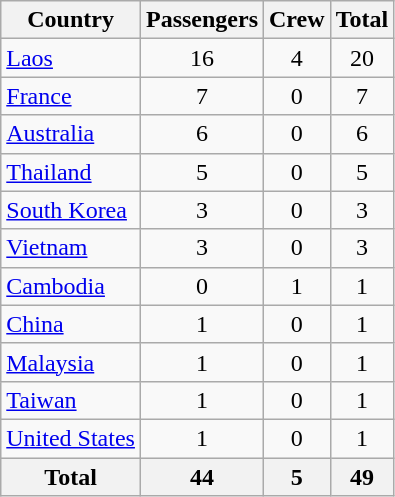<table class="wikitable sortable" style="text-align:center;">
<tr>
<th>Country</th>
<th>Passengers</th>
<th>Crew</th>
<th>Total</th>
</tr>
<tr>
<td align=left><a href='#'>Laos</a></td>
<td>16</td>
<td>4</td>
<td>20</td>
</tr>
<tr>
<td align=left><a href='#'>France</a></td>
<td>7</td>
<td>0</td>
<td>7</td>
</tr>
<tr>
<td align=left><a href='#'>Australia</a></td>
<td>6</td>
<td>0</td>
<td>6</td>
</tr>
<tr>
<td align=left><a href='#'>Thailand</a></td>
<td>5</td>
<td>0</td>
<td>5</td>
</tr>
<tr>
<td align=left><a href='#'>South Korea</a></td>
<td>3</td>
<td>0</td>
<td>3</td>
</tr>
<tr>
<td align=left><a href='#'>Vietnam</a></td>
<td>3</td>
<td>0</td>
<td>3</td>
</tr>
<tr>
<td align=left><a href='#'>Cambodia</a></td>
<td>0</td>
<td>1</td>
<td>1</td>
</tr>
<tr>
<td align=left><a href='#'>China</a></td>
<td>1</td>
<td>0</td>
<td>1</td>
</tr>
<tr>
<td align=left><a href='#'>Malaysia</a></td>
<td>1</td>
<td>0</td>
<td>1</td>
</tr>
<tr>
<td align=left><a href='#'>Taiwan</a></td>
<td>1</td>
<td>0</td>
<td>1</td>
</tr>
<tr>
<td align=left><a href='#'>United States</a></td>
<td>1</td>
<td>0</td>
<td>1</td>
</tr>
<tr>
<th>Total</th>
<th>44</th>
<th>5</th>
<th>49</th>
</tr>
</table>
